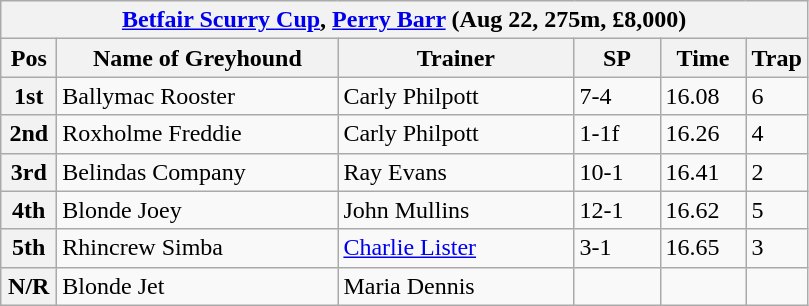<table class="wikitable">
<tr>
<th colspan="6"><a href='#'>Betfair Scurry Cup</a>, <a href='#'>Perry Barr</a> (Aug 22, 275m, £8,000)</th>
</tr>
<tr>
<th width=30>Pos</th>
<th width=180>Name of Greyhound</th>
<th width=150>Trainer</th>
<th width=50>SP</th>
<th width=50>Time</th>
<th width=30>Trap</th>
</tr>
<tr>
<th>1st</th>
<td>Ballymac Rooster</td>
<td>Carly Philpott</td>
<td>7-4</td>
<td>16.08</td>
<td>6</td>
</tr>
<tr>
<th>2nd</th>
<td>Roxholme Freddie</td>
<td>Carly Philpott</td>
<td>1-1f</td>
<td>16.26</td>
<td>4</td>
</tr>
<tr>
<th>3rd</th>
<td>Belindas Company</td>
<td>Ray Evans</td>
<td>10-1</td>
<td>16.41</td>
<td>2</td>
</tr>
<tr>
<th>4th</th>
<td>Blonde Joey</td>
<td>John Mullins</td>
<td>12-1</td>
<td>16.62</td>
<td>5</td>
</tr>
<tr>
<th>5th</th>
<td>Rhincrew Simba</td>
<td><a href='#'>Charlie Lister</a></td>
<td>3-1</td>
<td>16.65</td>
<td>3</td>
</tr>
<tr>
<th>N/R</th>
<td>Blonde Jet</td>
<td>Maria Dennis</td>
<td></td>
<td></td>
<td></td>
</tr>
</table>
